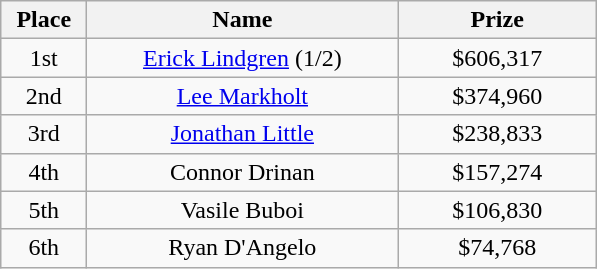<table class="wikitable">
<tr>
<th width="50">Place</th>
<th width="200">Name</th>
<th width="125">Prize</th>
</tr>
<tr>
<td align = "center">1st</td>
<td align = "center"><a href='#'>Erick Lindgren</a> (1/2)</td>
<td align = "center">$606,317</td>
</tr>
<tr>
<td align = "center">2nd</td>
<td align = "center"><a href='#'>Lee Markholt</a></td>
<td align = "center">$374,960</td>
</tr>
<tr>
<td align = "center">3rd</td>
<td align = "center"><a href='#'>Jonathan Little</a></td>
<td align = "center">$238,833</td>
</tr>
<tr>
<td align = "center">4th</td>
<td align = "center">Connor Drinan</td>
<td align = "center">$157,274</td>
</tr>
<tr>
<td align = "center">5th</td>
<td align = "center">Vasile Buboi</td>
<td align = "center">$106,830</td>
</tr>
<tr>
<td align = "center">6th</td>
<td align = "center">Ryan D'Angelo</td>
<td align = "center">$74,768</td>
</tr>
</table>
